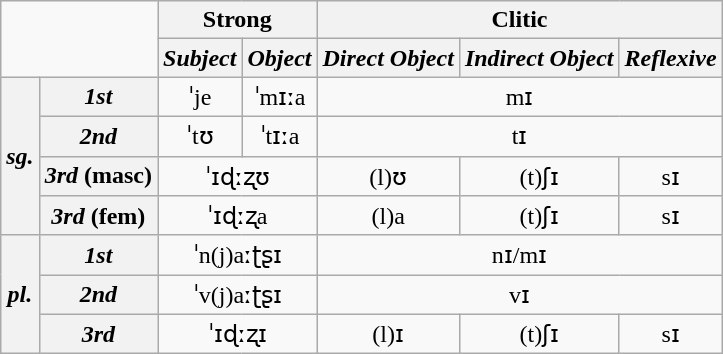<table class="wikitable">
<tr>
<td colspan="2" rowspan="2" style="border: none;"></td>
<th colspan="2">Strong</th>
<th colspan="3">Clitic</th>
</tr>
<tr>
<th><em>Subject</em></th>
<th><em>Object</em></th>
<th><em>Direct Object</em></th>
<th><em>Indirect Object</em></th>
<th><em>Reflexive</em></th>
</tr>
<tr>
<th rowspan="4"><em>sg.</em></th>
<th><em>1st</em></th>
<td colspan="1" align="center">ˈje</td>
<td colspan="1" align="center">ˈmɪːa</td>
<td colspan="3" align="center">mɪ</td>
</tr>
<tr>
<th><em>2nd</em></th>
<td colspan="1" align="center">ˈtʊ</td>
<td colspan="1" align="center">ˈtɪːa</td>
<td colspan="3" align="center">tɪ</td>
</tr>
<tr>
<th><em>3rd</em> (masc)</th>
<td colspan="2" align="center">ˈɪɖːʐʊ</td>
<td colspan="1" align="center">(l)ʊ</td>
<td colspan="1" align="center">(t)ʃɪ</td>
<td colspan="1" align="center">sɪ</td>
</tr>
<tr>
<th><em>3rd</em> (fem)</th>
<td colspan="2" align="center">ˈɪɖːʐa</td>
<td colspan="1" align="center">(l)a</td>
<td colspan="1" align="center">(t)ʃɪ</td>
<td colspan="1" align="center">sɪ</td>
</tr>
<tr>
<th rowspan="3"><em>pl.</em></th>
<th><em>1st</em></th>
<td colspan="2" align="center">ˈn(j)aːʈʂɪ</td>
<td colspan="5" align="center">nɪ/mɪ</td>
</tr>
<tr>
<th><em>2nd</em></th>
<td colspan="2" align="center">ˈv(j)aːʈʂɪ</td>
<td colspan="5" align="center">vɪ</td>
</tr>
<tr>
<th><em>3rd</em></th>
<td colspan="2" align="center">ˈɪɖːʐɪ</td>
<td align="center">(l)ɪ</td>
<td align="center">(t)ʃɪ</td>
<td align="center">sɪ</td>
</tr>
</table>
